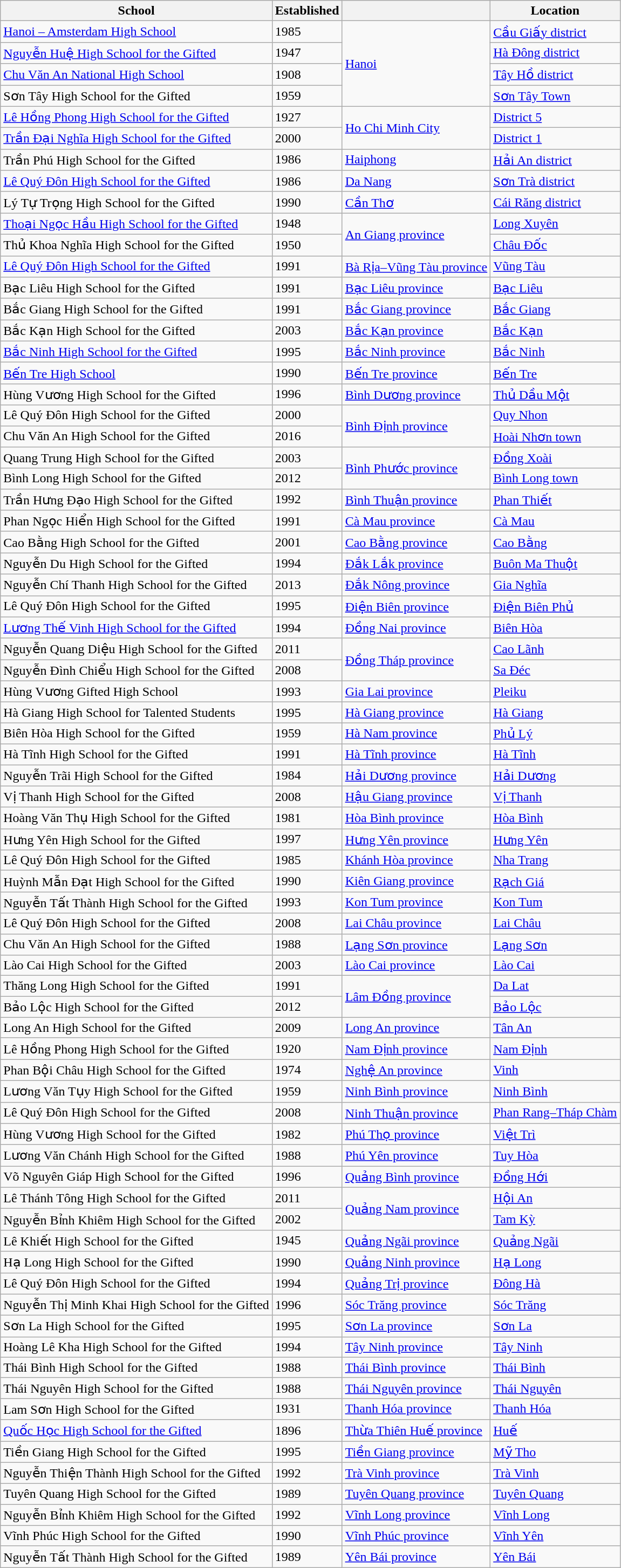<table class="wikitable sortable">
<tr>
<th>School</th>
<th>Established</th>
<th></th>
<th>Location</th>
</tr>
<tr>
<td><a href='#'>Hanoi – Amsterdam High School</a></td>
<td>1985</td>
<td rowspan="4"><a href='#'>Hanoi</a></td>
<td><a href='#'>Cầu Giấy district</a></td>
</tr>
<tr>
<td><a href='#'>Nguyễn Huệ High School for the Gifted</a></td>
<td>1947</td>
<td><a href='#'>Hà Đông district</a></td>
</tr>
<tr>
<td><a href='#'>Chu Văn An National High School</a></td>
<td>1908</td>
<td><a href='#'>Tây Hồ district</a></td>
</tr>
<tr>
<td>Sơn Tây High School for the Gifted</td>
<td>1959</td>
<td><a href='#'>Sơn Tây Town</a></td>
</tr>
<tr>
<td><a href='#'>Lê Hồng Phong High School for the Gifted</a></td>
<td>1927</td>
<td rowspan="2"><a href='#'>Ho Chi Minh City</a></td>
<td><a href='#'>District 5</a></td>
</tr>
<tr>
<td><a href='#'>Trần Đại Nghĩa High School for the Gifted</a></td>
<td>2000</td>
<td><a href='#'>District 1</a></td>
</tr>
<tr>
<td>Trần Phú High School for the Gifted</td>
<td>1986</td>
<td><a href='#'>Haiphong</a></td>
<td><a href='#'>Hải An district</a></td>
</tr>
<tr>
<td><a href='#'>Lê Quý Đôn High School for the Gifted</a></td>
<td>1986</td>
<td><a href='#'>Da Nang</a></td>
<td><a href='#'>Sơn Trà district</a></td>
</tr>
<tr>
<td>Lý Tự Trọng High School for the Gifted</td>
<td>1990</td>
<td><a href='#'>Cần Thơ</a></td>
<td><a href='#'>Cái Răng district</a></td>
</tr>
<tr>
<td><a href='#'>Thoại Ngọc Hầu High School for the Gifted</a></td>
<td>1948</td>
<td rowspan="2"><a href='#'>An Giang province</a></td>
<td><a href='#'>Long Xuyên</a></td>
</tr>
<tr>
<td>Thủ Khoa Nghĩa High School for the Gifted</td>
<td>1950</td>
<td><a href='#'>Châu Đốc</a></td>
</tr>
<tr>
<td><a href='#'>Lê Quý Đôn High School for the Gifted</a></td>
<td>1991</td>
<td><a href='#'>Bà Rịa–Vũng Tàu province</a></td>
<td><a href='#'>Vũng Tàu</a></td>
</tr>
<tr>
<td>Bạc Liêu High School for the Gifted</td>
<td>1991</td>
<td><a href='#'>Bạc Liêu province</a></td>
<td><a href='#'>Bạc Liêu</a></td>
</tr>
<tr>
<td>Bắc Giang High School for the Gifted</td>
<td>1991</td>
<td><a href='#'>Bắc Giang province</a></td>
<td><a href='#'>Bắc Giang</a></td>
</tr>
<tr>
<td>Bắc Kạn High School for the Gifted</td>
<td>2003</td>
<td><a href='#'>Bắc Kạn province</a></td>
<td><a href='#'>Bắc Kạn</a></td>
</tr>
<tr>
<td><a href='#'>Bắc Ninh High School for the Gifted</a></td>
<td>1995</td>
<td><a href='#'>Bắc Ninh province</a></td>
<td><a href='#'>Bắc Ninh</a></td>
</tr>
<tr>
<td><a href='#'>Bến Tre High School</a></td>
<td>1990</td>
<td><a href='#'>Bến Tre province</a></td>
<td><a href='#'>Bến Tre</a></td>
</tr>
<tr>
<td>Hùng Vương High School for the Gifted</td>
<td>1996</td>
<td><a href='#'>Bình Dương province</a></td>
<td><a href='#'>Thủ Dầu Một</a></td>
</tr>
<tr>
<td>Lê Quý Đôn High School for the Gifted</td>
<td>2000</td>
<td rowspan="2"><a href='#'>Bình Định province</a></td>
<td><a href='#'>Quy Nhon</a></td>
</tr>
<tr>
<td>Chu Văn An High School for the Gifted</td>
<td>2016</td>
<td><a href='#'>Hoài Nhơn town</a></td>
</tr>
<tr>
<td>Quang Trung High School for the Gifted</td>
<td>2003</td>
<td rowspan="2"><a href='#'>Bình Phước province</a></td>
<td><a href='#'>Đồng Xoài</a></td>
</tr>
<tr>
<td>Bình Long High School for the Gifted</td>
<td>2012</td>
<td><a href='#'>Bình Long town</a></td>
</tr>
<tr>
<td>Trần Hưng Đạo High School for the Gifted</td>
<td>1992</td>
<td><a href='#'>Bình Thuận province</a></td>
<td><a href='#'>Phan Thiết</a></td>
</tr>
<tr>
<td>Phan Ngọc Hiển High School for the Gifted</td>
<td>1991</td>
<td><a href='#'>Cà Mau province</a></td>
<td><a href='#'>Cà Mau</a></td>
</tr>
<tr>
<td>Cao Bằng High School for the Gifted</td>
<td>2001</td>
<td><a href='#'>Cao Bằng province</a></td>
<td><a href='#'>Cao Bằng</a></td>
</tr>
<tr>
<td>Nguyễn Du High School for the Gifted</td>
<td>1994</td>
<td><a href='#'>Đắk Lắk province</a></td>
<td><a href='#'>Buôn Ma Thuột</a></td>
</tr>
<tr>
<td>Nguyễn Chí Thanh High School for the Gifted</td>
<td>2013</td>
<td><a href='#'>Đắk Nông province</a></td>
<td><a href='#'>Gia Nghĩa</a></td>
</tr>
<tr>
<td>Lê Quý Đôn High School for the Gifted</td>
<td>1995</td>
<td><a href='#'>Điện Biên province</a></td>
<td><a href='#'>Điện Biên Phủ</a></td>
</tr>
<tr>
<td><a href='#'>Lương Thế Vinh High School for the Gifted</a></td>
<td>1994</td>
<td><a href='#'>Đồng Nai province</a></td>
<td><a href='#'>Biên Hòa</a></td>
</tr>
<tr>
<td>Nguyễn Quang Diệu High School for the Gifted</td>
<td>2011</td>
<td rowspan="2"><a href='#'>Đồng Tháp province</a></td>
<td><a href='#'>Cao Lãnh</a></td>
</tr>
<tr>
<td>Nguyễn Đình Chiểu High School for the Gifted</td>
<td>2008</td>
<td><a href='#'>Sa Đéc</a></td>
</tr>
<tr>
<td>Hùng Vương Gifted High School</td>
<td>1993</td>
<td><a href='#'>Gia Lai province</a></td>
<td><a href='#'>Pleiku</a></td>
</tr>
<tr>
<td>Hà Giang High School for Talented Students</td>
<td>1995</td>
<td><a href='#'>Hà Giang province</a></td>
<td><a href='#'>Hà Giang</a></td>
</tr>
<tr>
<td>Biên Hòa High School for the Gifted</td>
<td>1959</td>
<td><a href='#'>Hà Nam province</a></td>
<td><a href='#'>Phủ Lý</a></td>
</tr>
<tr>
<td>Hà Tĩnh High School for the Gifted</td>
<td>1991</td>
<td><a href='#'>Hà Tĩnh province</a></td>
<td><a href='#'>Hà Tĩnh</a></td>
</tr>
<tr>
<td>Nguyễn Trãi High School for the Gifted</td>
<td>1984</td>
<td><a href='#'>Hải Dương province</a></td>
<td><a href='#'>Hải Dương</a></td>
</tr>
<tr>
<td>Vị Thanh High School for the Gifted</td>
<td>2008</td>
<td><a href='#'>Hậu Giang province</a></td>
<td><a href='#'>Vị Thanh</a></td>
</tr>
<tr>
<td>Hoàng Văn Thụ High School for the Gifted</td>
<td>1981</td>
<td><a href='#'>Hòa Bình province</a></td>
<td><a href='#'>Hòa Bình</a></td>
</tr>
<tr>
<td>Hưng Yên High School for the Gifted</td>
<td>1997</td>
<td><a href='#'>Hưng Yên province</a></td>
<td><a href='#'>Hưng Yên</a></td>
</tr>
<tr>
<td>Lê Quý Đôn High School for the Gifted</td>
<td>1985</td>
<td><a href='#'>Khánh Hòa province</a></td>
<td><a href='#'>Nha Trang</a></td>
</tr>
<tr>
<td>Huỳnh Mẫn Đạt High School for the Gifted</td>
<td>1990</td>
<td><a href='#'>Kiên Giang province</a></td>
<td><a href='#'>Rạch Giá</a></td>
</tr>
<tr>
<td>Nguyễn Tất Thành High School for the Gifted</td>
<td>1993</td>
<td><a href='#'>Kon Tum province</a></td>
<td><a href='#'>Kon Tum</a></td>
</tr>
<tr>
<td>Lê Quý Đôn High School for the Gifted</td>
<td>2008</td>
<td><a href='#'>Lai Châu province</a></td>
<td><a href='#'>Lai Châu</a></td>
</tr>
<tr>
<td>Chu Văn An High School for the Gifted</td>
<td>1988</td>
<td><a href='#'>Lạng Sơn province</a></td>
<td><a href='#'>Lạng Sơn</a></td>
</tr>
<tr>
<td>Lào Cai High School for the Gifted</td>
<td>2003</td>
<td><a href='#'>Lào Cai province</a></td>
<td><a href='#'>Lào Cai</a></td>
</tr>
<tr>
<td>Thăng Long High School for the Gifted</td>
<td>1991</td>
<td rowspan="2"><a href='#'>Lâm Đồng province</a></td>
<td><a href='#'>Da Lat</a></td>
</tr>
<tr>
<td>Bảo Lộc High School for the Gifted</td>
<td>2012</td>
<td><a href='#'>Bảo Lộc</a></td>
</tr>
<tr>
<td>Long An High School for the Gifted</td>
<td>2009</td>
<td><a href='#'>Long An province</a></td>
<td><a href='#'>Tân An</a></td>
</tr>
<tr>
<td>Lê Hồng Phong High School for the Gifted</td>
<td>1920</td>
<td><a href='#'>Nam Định province</a></td>
<td><a href='#'>Nam Định</a></td>
</tr>
<tr>
<td>Phan Bội Châu High School for the Gifted</td>
<td>1974</td>
<td><a href='#'>Nghệ An province</a></td>
<td><a href='#'>Vinh</a></td>
</tr>
<tr>
<td>Lương Văn Tụy High School for the Gifted</td>
<td>1959</td>
<td><a href='#'>Ninh Bình province</a></td>
<td><a href='#'>Ninh Bình</a></td>
</tr>
<tr>
<td>Lê Quý Đôn High School for the Gifted</td>
<td>2008</td>
<td><a href='#'>Ninh Thuận province</a></td>
<td><a href='#'>Phan Rang–Tháp Chàm</a></td>
</tr>
<tr>
<td>Hùng Vương High School for the Gifted</td>
<td>1982</td>
<td><a href='#'>Phú Thọ province</a></td>
<td><a href='#'>Việt Trì</a></td>
</tr>
<tr>
<td>Lương Văn Chánh High School for the Gifted</td>
<td>1988</td>
<td><a href='#'>Phú Yên province</a></td>
<td><a href='#'>Tuy Hòa</a></td>
</tr>
<tr>
<td>Võ Nguyên Giáp High School for the Gifted</td>
<td>1996</td>
<td><a href='#'>Quảng Bình province</a></td>
<td><a href='#'>Đồng Hới</a></td>
</tr>
<tr>
<td>Lê Thánh Tông High School for the Gifted</td>
<td>2011</td>
<td rowspan="2"><a href='#'>Quảng Nam province</a></td>
<td><a href='#'>Hội An</a></td>
</tr>
<tr>
<td>Nguyễn Bỉnh Khiêm High School for the Gifted</td>
<td>2002</td>
<td><a href='#'>Tam Kỳ</a></td>
</tr>
<tr>
<td>Lê Khiết High School for the Gifted</td>
<td>1945</td>
<td><a href='#'>Quảng Ngãi province</a></td>
<td><a href='#'>Quảng Ngãi</a></td>
</tr>
<tr>
<td>Hạ Long High School for the Gifted</td>
<td>1990</td>
<td><a href='#'>Quảng Ninh province</a></td>
<td><a href='#'>Hạ Long</a></td>
</tr>
<tr>
<td>Lê Quý Đôn High School for the Gifted</td>
<td>1994</td>
<td><a href='#'>Quảng Trị province</a></td>
<td><a href='#'>Đông Hà</a></td>
</tr>
<tr>
<td>Nguyễn Thị Minh Khai High School for the Gifted</td>
<td>1996</td>
<td><a href='#'>Sóc Trăng province</a></td>
<td><a href='#'>Sóc Trăng</a></td>
</tr>
<tr>
<td>Sơn La High School for the Gifted</td>
<td>1995</td>
<td><a href='#'>Sơn La province</a></td>
<td><a href='#'>Sơn La</a></td>
</tr>
<tr>
<td>Hoàng Lê Kha High School for the Gifted</td>
<td>1994</td>
<td><a href='#'>Tây Ninh province</a></td>
<td><a href='#'>Tây Ninh</a></td>
</tr>
<tr>
<td>Thái Bình High School for the Gifted</td>
<td>1988</td>
<td><a href='#'>Thái Bình province</a></td>
<td><a href='#'>Thái Bình</a></td>
</tr>
<tr>
<td>Thái Nguyên High School for the Gifted</td>
<td>1988</td>
<td><a href='#'>Thái Nguyên province</a></td>
<td><a href='#'>Thái Nguyên</a></td>
</tr>
<tr>
<td>Lam Sơn High School for the Gifted</td>
<td>1931</td>
<td><a href='#'>Thanh Hóa province</a></td>
<td><a href='#'>Thanh Hóa</a></td>
</tr>
<tr>
<td><a href='#'>Quốc Học High School for the Gifted</a></td>
<td>1896</td>
<td><a href='#'>Thừa Thiên Huế province</a></td>
<td><a href='#'>Huế</a></td>
</tr>
<tr>
<td>Tiền Giang High School for the Gifted</td>
<td>1995</td>
<td><a href='#'>Tiền Giang province</a></td>
<td><a href='#'>Mỹ Tho</a></td>
</tr>
<tr>
<td>Nguyễn Thiện Thành High School for the Gifted</td>
<td>1992</td>
<td><a href='#'>Trà Vinh province</a></td>
<td><a href='#'>Trà Vinh</a></td>
</tr>
<tr>
<td>Tuyên Quang High School for the Gifted</td>
<td>1989</td>
<td><a href='#'>Tuyên Quang province</a></td>
<td><a href='#'>Tuyên Quang</a></td>
</tr>
<tr>
<td>Nguyễn Bỉnh Khiêm High School for the Gifted</td>
<td>1992</td>
<td><a href='#'>Vĩnh Long province</a></td>
<td><a href='#'>Vĩnh Long</a></td>
</tr>
<tr>
<td>Vĩnh Phúc High School for the Gifted</td>
<td>1990</td>
<td><a href='#'>Vĩnh Phúc province</a></td>
<td><a href='#'>Vĩnh Yên</a></td>
</tr>
<tr>
<td>Nguyễn Tất Thành High School for the Gifted</td>
<td>1989</td>
<td><a href='#'>Yên Bái province</a></td>
<td><a href='#'>Yên Bái</a></td>
</tr>
</table>
